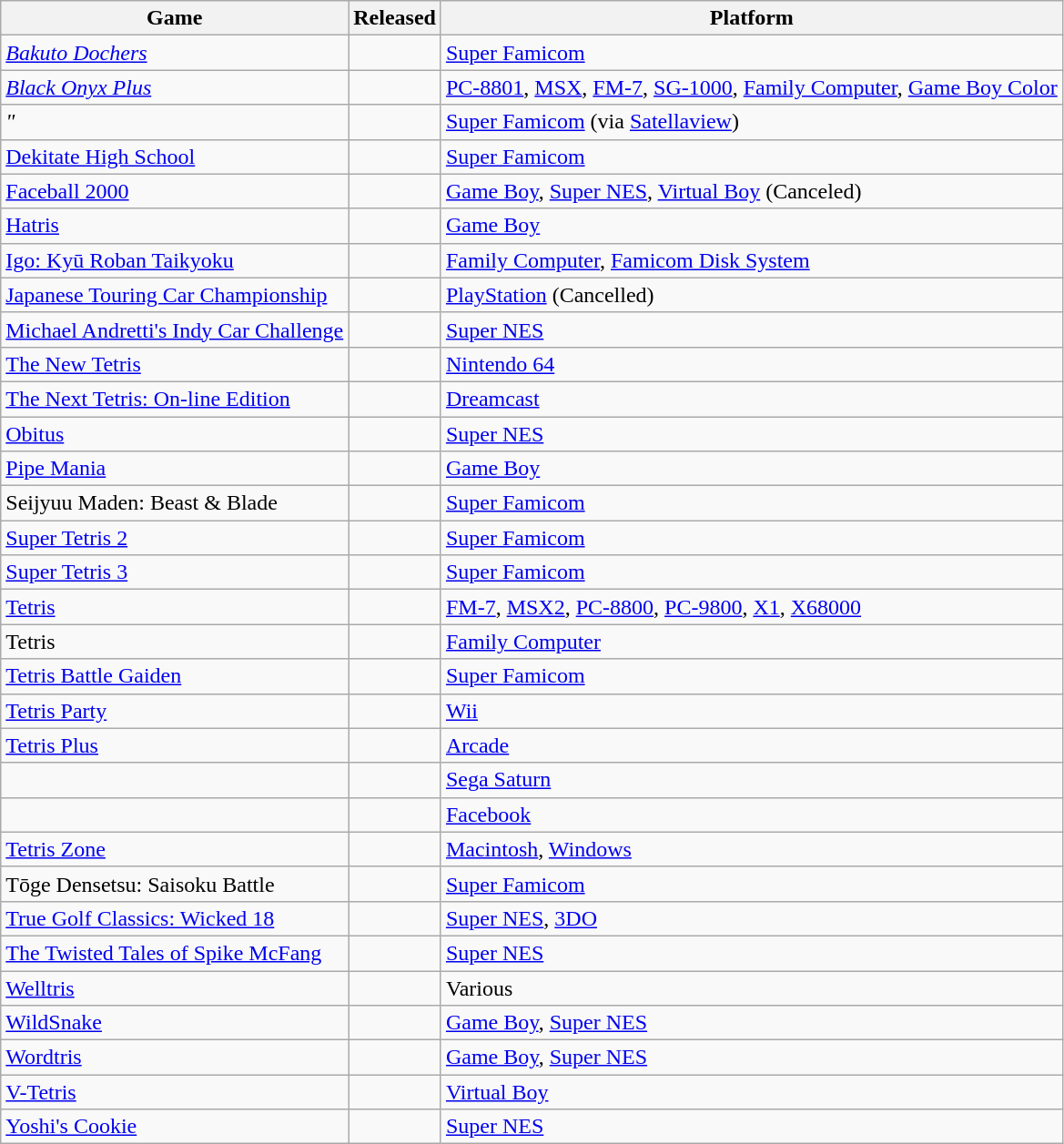<table class="wikitable sortable">
<tr>
<th>Game</th>
<th>Released</th>
<th>Platform</th>
</tr>
<tr>
<td><em><a href='#'>Bakuto Dochers</a></em></td>
<td></td>
<td><a href='#'>Super Famicom</a></td>
</tr>
<tr>
<td><em><a href='#'>Black Onyx Plus</a></em></td>
<td></td>
<td><a href='#'>PC-8801</a>, <a href='#'>MSX</a>, <a href='#'>FM-7</a>, <a href='#'>SG-1000</a>, <a href='#'>Family Computer</a>, <a href='#'>Game Boy Color</a></td>
</tr>
<tr>
<td><em>"</td>
<td></td>
<td><a href='#'>Super Famicom</a> (via <a href='#'>Satellaview</a>)</td>
</tr>
<tr>
<td></em><a href='#'>Dekitate High School</a><em></td>
<td></td>
<td><a href='#'>Super Famicom</a></td>
</tr>
<tr>
<td></em><a href='#'>Faceball 2000</a><em></td>
<td></td>
<td><a href='#'>Game Boy</a>, <a href='#'>Super NES</a>, <a href='#'>Virtual Boy</a> (Canceled)</td>
</tr>
<tr>
<td></em><a href='#'>Hatris</a><em></td>
<td></td>
<td><a href='#'>Game Boy</a></td>
</tr>
<tr>
<td></em><a href='#'>Igo: Kyū Roban Taikyoku</a><em></td>
<td></td>
<td><a href='#'>Family Computer</a>, <a href='#'>Famicom Disk System</a></td>
</tr>
<tr>
<td></em><a href='#'>Japanese Touring Car Championship</a><em></td>
<td></td>
<td><a href='#'>PlayStation</a> (Cancelled)</td>
</tr>
<tr>
<td></em><a href='#'>Michael Andretti's Indy Car Challenge</a><em></td>
<td></td>
<td><a href='#'>Super NES</a></td>
</tr>
<tr>
<td></em><a href='#'>The New Tetris</a><em></td>
<td></td>
<td><a href='#'>Nintendo 64</a></td>
</tr>
<tr>
<td></em><a href='#'>The Next Tetris: On-line Edition</a><em></td>
<td></td>
<td><a href='#'>Dreamcast</a></td>
</tr>
<tr>
<td></em><a href='#'>Obitus</a><em></td>
<td></td>
<td><a href='#'>Super NES</a></td>
</tr>
<tr>
<td></em><a href='#'>Pipe Mania</a><em></td>
<td></td>
<td><a href='#'>Game Boy</a></td>
</tr>
<tr>
<td></em>Seijyuu Maden: Beast & Blade<em></td>
<td></td>
<td><a href='#'>Super Famicom</a></td>
</tr>
<tr>
<td></em><a href='#'>Super Tetris 2</a><em></td>
<td></td>
<td><a href='#'>Super Famicom</a></td>
</tr>
<tr>
<td></em><a href='#'>Super Tetris 3</a><em></td>
<td></td>
<td><a href='#'>Super Famicom</a></td>
</tr>
<tr>
<td></em><a href='#'>Tetris</a><em></td>
<td></td>
<td><a href='#'>FM-7</a>, <a href='#'>MSX2</a>, <a href='#'>PC-8800</a>, <a href='#'>PC-9800</a>, <a href='#'>X1</a>, <a href='#'>X68000</a></td>
</tr>
<tr>
<td></em>Tetris<em></td>
<td></td>
<td><a href='#'>Family Computer</a></td>
</tr>
<tr>
<td></em><a href='#'>Tetris Battle Gaiden</a><em></td>
<td></td>
<td><a href='#'>Super Famicom</a></td>
</tr>
<tr>
<td></em><a href='#'>Tetris Party</a><em></td>
<td></td>
<td><a href='#'>Wii</a></td>
</tr>
<tr>
<td></em><a href='#'>Tetris Plus</a><em></td>
<td></td>
<td><a href='#'>Arcade</a></td>
</tr>
<tr>
<td></em><em></td>
<td></td>
<td><a href='#'>Sega Saturn</a></td>
</tr>
<tr>
<td></em><em></td>
<td></td>
<td><a href='#'>Facebook</a></td>
</tr>
<tr>
<td></em><a href='#'>Tetris Zone</a><em></td>
<td></td>
<td><a href='#'>Macintosh</a>, <a href='#'>Windows</a></td>
</tr>
<tr>
<td></em>Tōge Densetsu: Saisoku Battle<em></td>
<td></td>
<td><a href='#'>Super Famicom</a></td>
</tr>
<tr>
<td></em><a href='#'>True Golf Classics: Wicked 18</a><em></td>
<td></td>
<td><a href='#'>Super NES</a>, <a href='#'>3DO</a></td>
</tr>
<tr>
<td></em><a href='#'>The Twisted Tales of Spike McFang</a><em></td>
<td></td>
<td><a href='#'>Super NES</a></td>
</tr>
<tr>
<td></em><a href='#'>Welltris</a><em></td>
<td></td>
<td>Various</td>
</tr>
<tr>
<td></em><a href='#'>WildSnake</a><em></td>
<td></td>
<td><a href='#'>Game Boy</a>, <a href='#'>Super NES</a></td>
</tr>
<tr>
<td></em><a href='#'>Wordtris</a><em></td>
<td></td>
<td><a href='#'>Game Boy</a>, <a href='#'>Super NES</a></td>
</tr>
<tr>
<td></em><a href='#'>V-Tetris</a><em></td>
<td></td>
<td><a href='#'>Virtual Boy</a></td>
</tr>
<tr>
<td></em><a href='#'>Yoshi's Cookie</a><em></td>
<td></td>
<td><a href='#'>Super NES</a></td>
</tr>
</table>
